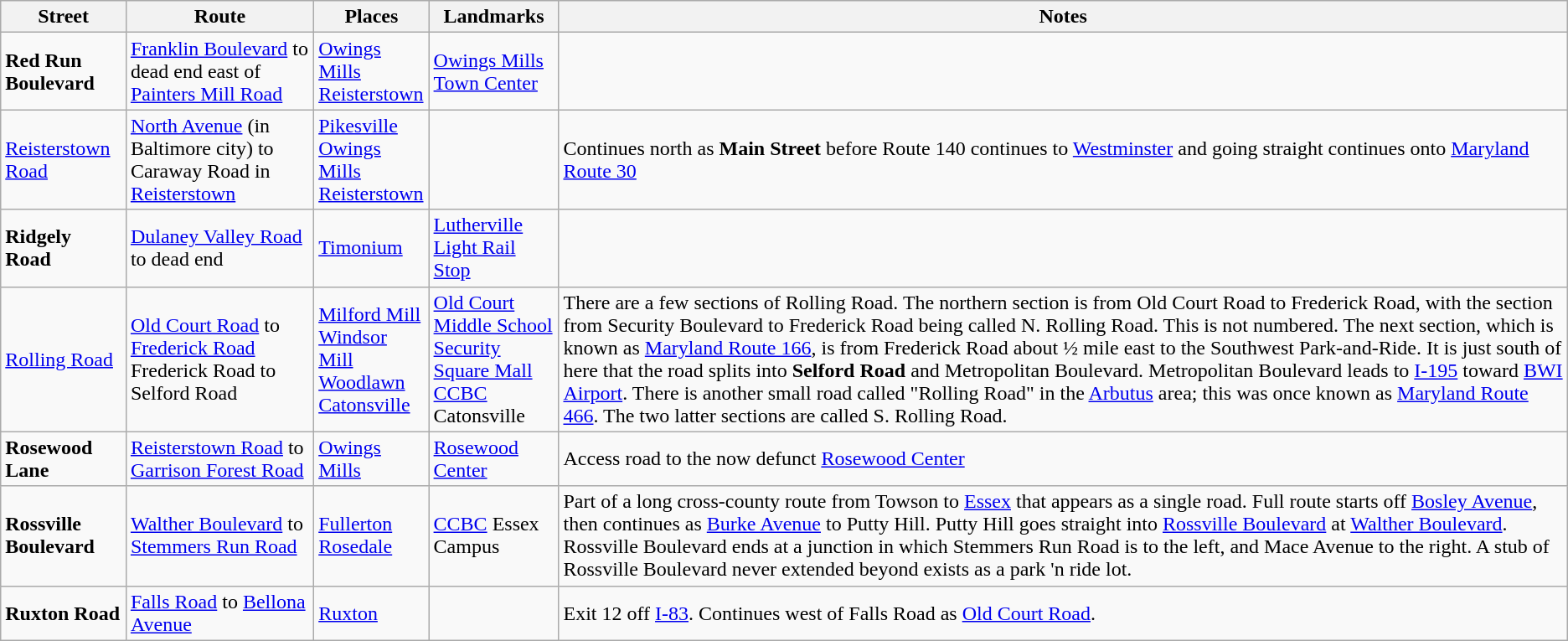<table class="wikitable">
<tr>
<th>Street</th>
<th>Route</th>
<th>Places</th>
<th>Landmarks</th>
<th>Notes</th>
</tr>
<tr>
<td><strong>Red Run Boulevard</strong></td>
<td><a href='#'>Franklin Boulevard</a> to dead end east of <a href='#'>Painters Mill Road</a></td>
<td><a href='#'>Owings Mills</a><br><a href='#'>Reisterstown</a></td>
<td><a href='#'>Owings Mills Town Center</a></td>
<td></td>
</tr>
<tr>
<td><a href='#'>Reisterstown Road</a></td>
<td><a href='#'>North Avenue</a> (in Baltimore city) to Caraway Road in <a href='#'>Reisterstown</a></td>
<td><a href='#'>Pikesville</a><br><a href='#'>Owings Mills</a><br><a href='#'>Reisterstown</a></td>
<td></td>
<td>Continues north as <strong>Main Street</strong> before Route 140 continues to <a href='#'>Westminster</a> and going straight continues onto <a href='#'>Maryland Route 30</a></td>
</tr>
<tr>
<td><strong>Ridgely Road</strong></td>
<td><a href='#'>Dulaney Valley Road</a> to dead end</td>
<td><a href='#'>Timonium</a></td>
<td><a href='#'>Lutherville Light Rail Stop</a></td>
<td></td>
</tr>
<tr>
<td><a href='#'>Rolling Road</a></td>
<td><a href='#'>Old Court Road</a> to <a href='#'>Frederick Road</a><br>Frederick Road to Selford Road</td>
<td><a href='#'>Milford Mill</a><br><a href='#'>Windsor Mill</a><br><a href='#'>Woodlawn</a><br><a href='#'>Catonsville</a></td>
<td><a href='#'>Old Court Middle School</a><br><a href='#'>Security Square Mall</a><br><a href='#'>CCBC</a> Catonsville</td>
<td>There are a few sections of Rolling Road. The northern section is from Old Court Road to Frederick Road, with the section from Security Boulevard to Frederick Road being called N. Rolling Road. This is not numbered. The next section, which is known as <a href='#'>Maryland Route 166</a>, is from Frederick Road about ½ mile east to the Southwest Park-and-Ride. It is just south of here that the road splits into <strong>Selford Road</strong> and Metropolitan Boulevard. Metropolitan Boulevard leads to <a href='#'>I-195</a> toward <a href='#'>BWI Airport</a>. There is another small road called "Rolling Road" in the <a href='#'>Arbutus</a> area; this was once known as <a href='#'>Maryland Route 466</a>. The two latter sections are called S. Rolling Road.</td>
</tr>
<tr>
<td><strong>Rosewood Lane</strong></td>
<td><a href='#'>Reisterstown Road</a> to <a href='#'>Garrison Forest Road</a></td>
<td><a href='#'>Owings Mills</a></td>
<td><a href='#'>Rosewood Center</a></td>
<td>Access road to the now defunct <a href='#'>Rosewood Center</a></td>
</tr>
<tr>
<td><strong>Rossville Boulevard</strong></td>
<td><a href='#'>Walther Boulevard</a> to <a href='#'>Stemmers Run Road</a></td>
<td><a href='#'>Fullerton</a><br><a href='#'>Rosedale</a></td>
<td><a href='#'>CCBC</a> Essex Campus</td>
<td>Part of a long cross-county route from Towson to <a href='#'>Essex</a> that appears as a single road. Full route starts off <a href='#'>Bosley Avenue</a>, then continues as <a href='#'>Burke Avenue</a> to Putty Hill. Putty Hill goes straight into <a href='#'>Rossville Boulevard</a> at <a href='#'>Walther Boulevard</a>. Rossville Boulevard ends at a junction in which Stemmers Run Road is to the left, and Mace Avenue to the right. A stub of Rossville Boulevard never extended beyond exists as a park 'n ride lot.</td>
</tr>
<tr>
<td><strong>Ruxton Road</strong></td>
<td><a href='#'>Falls Road</a> to <a href='#'>Bellona Avenue</a></td>
<td><a href='#'>Ruxton</a></td>
<td></td>
<td>Exit 12 off <a href='#'>I-83</a>. Continues west of Falls Road as <a href='#'>Old Court Road</a>.</td>
</tr>
</table>
